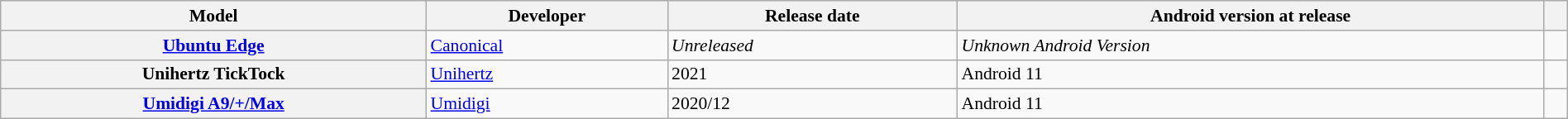<table class="wikitable sortable plainrowheaders" style="width:100%; font-size:90%;">
<tr>
<th scope="col">Model</th>
<th scope="col">Developer</th>
<th scope="col">Release date</th>
<th scope="col">Android version at release</th>
<th scope="col" class="unsortable"></th>
</tr>
<tr>
<th scope="row"><a href='#'>Ubuntu Edge</a></th>
<td><a href='#'>Canonical</a></td>
<td><em>Unreleased</em></td>
<td><em>Unknown Android Version</em></td>
<td></td>
</tr>
<tr>
<th scope="row">Unihertz TickTock</th>
<td><a href='#'>Unihertz</a></td>
<td>2021</td>
<td>Android 11</td>
<td></td>
</tr>
<tr>
<th scope="row"><a href='#'>Umidigi A9/+/Max</a></th>
<td><a href='#'>Umidigi</a></td>
<td>2020/12</td>
<td>Android 11</td>
<td></td>
</tr>
</table>
